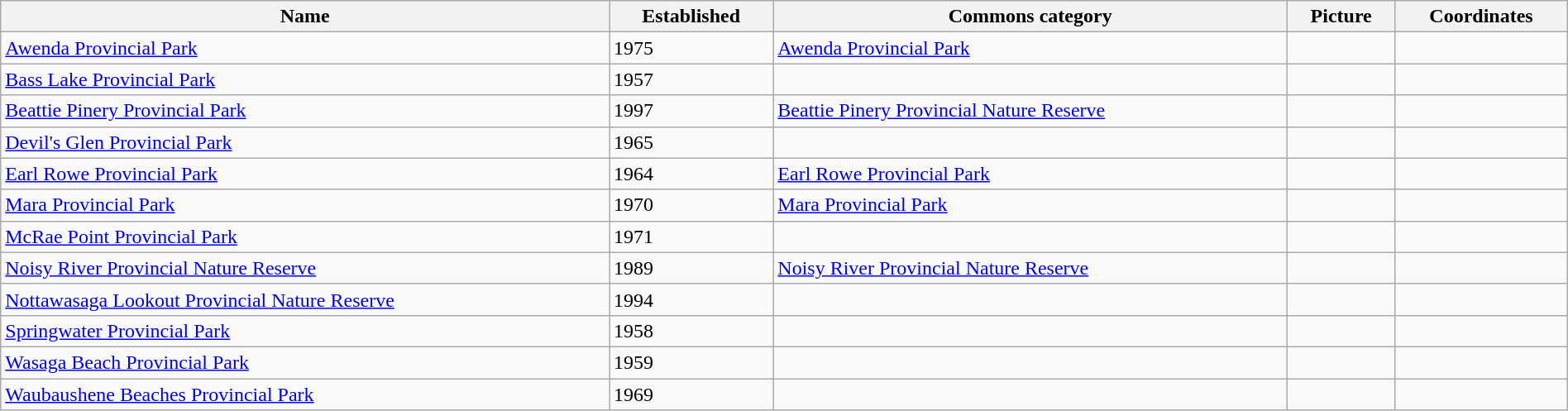<table class='wikitable sortable' style='width:100%'>
<tr>
<th>Name</th>
<th>Established</th>
<th>Commons category</th>
<th>Picture</th>
<th>Coordinates</th>
</tr>
<tr>
<td><a href='#'>Awenda Provincial Park</a></td>
<td>1975</td>
<td><a href='#'>Awenda Provincial Park</a></td>
<td></td>
<td></td>
</tr>
<tr>
<td><a href='#'>Bass Lake Provincial Park</a></td>
<td>1957</td>
<td></td>
<td></td>
<td></td>
</tr>
<tr>
<td><a href='#'>Beattie Pinery Provincial Park</a></td>
<td>1997</td>
<td><a href='#'>Beattie Pinery Provincial Nature Reserve</a></td>
<td></td>
<td></td>
</tr>
<tr>
<td><a href='#'>Devil's Glen Provincial Park</a></td>
<td>1965</td>
<td></td>
<td></td>
<td></td>
</tr>
<tr>
<td><a href='#'>Earl Rowe Provincial Park</a></td>
<td>1964</td>
<td><a href='#'>Earl Rowe Provincial Park</a></td>
<td></td>
<td></td>
</tr>
<tr>
<td><a href='#'>Mara Provincial Park</a></td>
<td>1970</td>
<td><a href='#'>Mara Provincial Park</a></td>
<td></td>
<td></td>
</tr>
<tr>
<td><a href='#'>McRae Point Provincial Park</a></td>
<td>1971</td>
<td></td>
<td></td>
<td></td>
</tr>
<tr>
<td><a href='#'>Noisy River Provincial Nature Reserve</a></td>
<td>1989</td>
<td><a href='#'>Noisy River Provincial Nature Reserve</a></td>
<td></td>
<td></td>
</tr>
<tr>
<td><a href='#'>Nottawasaga Lookout Provincial Nature Reserve</a></td>
<td>1994</td>
<td></td>
<td></td>
<td></td>
</tr>
<tr>
<td><a href='#'>Springwater Provincial Park</a></td>
<td>1958</td>
<td></td>
<td></td>
<td></td>
</tr>
<tr>
<td><a href='#'>Wasaga Beach Provincial Park</a></td>
<td>1959</td>
<td></td>
<td></td>
<td></td>
</tr>
<tr>
<td><a href='#'>Waubaushene Beaches Provincial Park</a></td>
<td>1969</td>
<td></td>
<td></td>
<td></td>
</tr>
</table>
